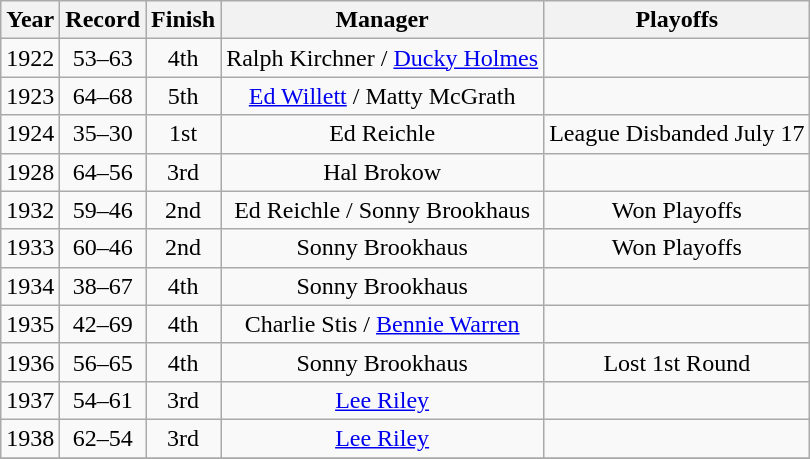<table class="wikitable" style="text-align:center">
<tr>
<th>Year</th>
<th>Record</th>
<th>Finish</th>
<th>Manager</th>
<th>Playoffs</th>
</tr>
<tr>
<td>1922</td>
<td>53–63</td>
<td>4th</td>
<td>Ralph Kirchner / <a href='#'>Ducky Holmes</a></td>
<td></td>
</tr>
<tr>
<td>1923</td>
<td>64–68</td>
<td>5th</td>
<td><a href='#'>Ed Willett</a> / Matty McGrath</td>
<td></td>
</tr>
<tr>
<td>1924</td>
<td>35–30</td>
<td>1st</td>
<td>Ed Reichle</td>
<td>League Disbanded July 17</td>
</tr>
<tr>
<td>1928</td>
<td>64–56</td>
<td>3rd</td>
<td>Hal Brokow</td>
<td></td>
</tr>
<tr>
<td>1932</td>
<td>59–46</td>
<td>2nd</td>
<td>Ed Reichle / Sonny Brookhaus</td>
<td>Won Playoffs</td>
</tr>
<tr>
<td>1933</td>
<td>60–46</td>
<td>2nd</td>
<td>Sonny Brookhaus</td>
<td>Won Playoffs</td>
</tr>
<tr>
<td>1934</td>
<td>38–67</td>
<td>4th</td>
<td>Sonny Brookhaus</td>
<td></td>
</tr>
<tr>
<td>1935</td>
<td>42–69</td>
<td>4th</td>
<td>Charlie Stis / <a href='#'>Bennie Warren</a></td>
<td></td>
</tr>
<tr>
<td>1936</td>
<td>56–65</td>
<td>4th</td>
<td>Sonny Brookhaus</td>
<td>Lost 1st Round</td>
</tr>
<tr>
<td>1937</td>
<td>54–61</td>
<td>3rd</td>
<td><a href='#'>Lee Riley</a></td>
<td></td>
</tr>
<tr>
<td>1938</td>
<td>62–54</td>
<td>3rd</td>
<td><a href='#'>Lee Riley</a></td>
<td></td>
</tr>
<tr>
</tr>
</table>
